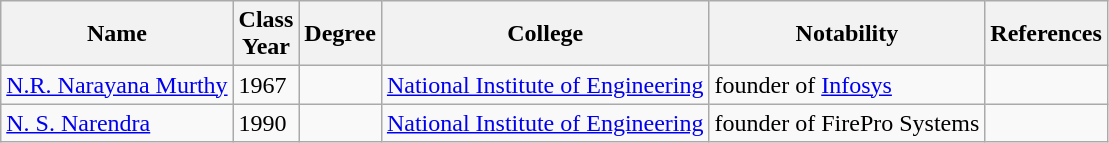<table class="wikitable">
<tr>
<th>Name</th>
<th>Class<br>Year</th>
<th>Degree</th>
<th>College</th>
<th>Notability</th>
<th>References</th>
</tr>
<tr>
<td><a href='#'>N.R. Narayana Murthy</a></td>
<td>1967</td>
<td></td>
<td><a href='#'>National Institute of Engineering</a></td>
<td>founder of <a href='#'>Infosys</a></td>
<td></td>
</tr>
<tr>
<td><a href='#'>N. S. Narendra</a></td>
<td>1990</td>
<td></td>
<td><a href='#'>National Institute of Engineering</a></td>
<td>founder of FirePro Systems</td>
<td></td>
</tr>
</table>
